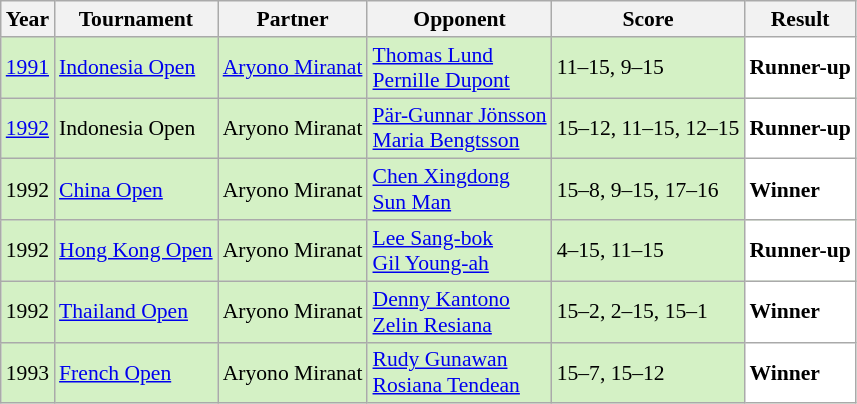<table class="sortable wikitable" style="font-size: 90%;">
<tr>
<th>Year</th>
<th>Tournament</th>
<th>Partner</th>
<th>Opponent</th>
<th>Score</th>
<th>Result</th>
</tr>
<tr style="background:#D4F1C5">
<td align="center"><a href='#'>1991</a></td>
<td align="left"><a href='#'>Indonesia Open</a></td>
<td align="left"> <a href='#'>Aryono Miranat</a></td>
<td align="left"> <a href='#'>Thomas Lund</a> <br>  <a href='#'>Pernille Dupont</a></td>
<td align="left">11–15, 9–15</td>
<td style="text-align:left; background:white"> <strong>Runner-up</strong></td>
</tr>
<tr style="background:#D4F1C5">
<td align="center"><a href='#'>1992</a></td>
<td align="left">Indonesia Open</td>
<td align="left"> Aryono Miranat</td>
<td align="left"> <a href='#'>Pär-Gunnar Jönsson</a> <br>  <a href='#'>Maria Bengtsson</a></td>
<td align="left">15–12, 11–15, 12–15</td>
<td style="text-align:left; background:white"> <strong>Runner-up</strong></td>
</tr>
<tr style="background:#D4F1C5">
<td align="center">1992</td>
<td align="left"><a href='#'>China Open</a></td>
<td align="left"> Aryono Miranat</td>
<td align="left"> <a href='#'>Chen Xingdong</a> <br>  <a href='#'>Sun Man</a></td>
<td align="left">15–8, 9–15, 17–16</td>
<td style="text-align:left; background:white"> <strong>Winner</strong></td>
</tr>
<tr style="background:#D4F1C5">
<td align="center">1992</td>
<td align="left"><a href='#'>Hong Kong Open</a></td>
<td align="left"> Aryono Miranat</td>
<td align="left"> <a href='#'>Lee Sang-bok</a> <br>  <a href='#'>Gil Young-ah</a></td>
<td align="left">4–15, 11–15</td>
<td style="text-align:left; background:white"> <strong>Runner-up</strong></td>
</tr>
<tr style="background:#D4F1C5">
<td align="center">1992</td>
<td align="left"><a href='#'>Thailand Open</a></td>
<td align="left"> Aryono Miranat</td>
<td align="left"> <a href='#'>Denny Kantono</a> <br>  <a href='#'>Zelin Resiana</a></td>
<td align="left">15–2, 2–15, 15–1</td>
<td style="text-align:left; background:white"> <strong>Winner</strong></td>
</tr>
<tr style="background:#D4F1C5">
<td align="center">1993</td>
<td align="left"><a href='#'>French Open</a></td>
<td align="left"> Aryono Miranat</td>
<td align="left"> <a href='#'>Rudy Gunawan</a> <br>  <a href='#'>Rosiana Tendean</a></td>
<td align="left">15–7, 15–12</td>
<td style="text-align:left; background:white"> <strong>Winner</strong></td>
</tr>
</table>
